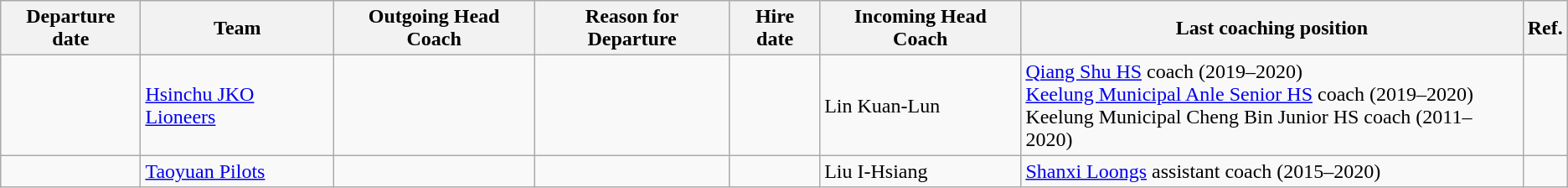<table class="wikitable sortable">
<tr>
<th>Departure date</th>
<th>Team</th>
<th>Outgoing Head Coach</th>
<th>Reason for Departure</th>
<th>Hire date</th>
<th>Incoming Head Coach</th>
<th class="unsortable">Last coaching position</th>
<th class="unsortable">Ref.</th>
</tr>
<tr>
<td></td>
<td><a href='#'>Hsinchu JKO Lioneers</a></td>
<td></td>
<td></td>
<td></td>
<td>Lin Kuan-Lun</td>
<td><a href='#'>Qiang Shu HS</a> coach (2019–2020)<br><a href='#'>Keelung Municipal Anle Senior HS</a> coach (2019–2020)<br>Keelung Municipal Cheng Bin Junior HS coach (2011–2020)</td>
<td align="center"></td>
</tr>
<tr>
<td></td>
<td><a href='#'>Taoyuan Pilots</a></td>
<td></td>
<td></td>
<td></td>
<td>Liu I-Hsiang</td>
<td><a href='#'>Shanxi Loongs</a> assistant coach (2015–2020)</td>
<td align="center"></td>
</tr>
</table>
